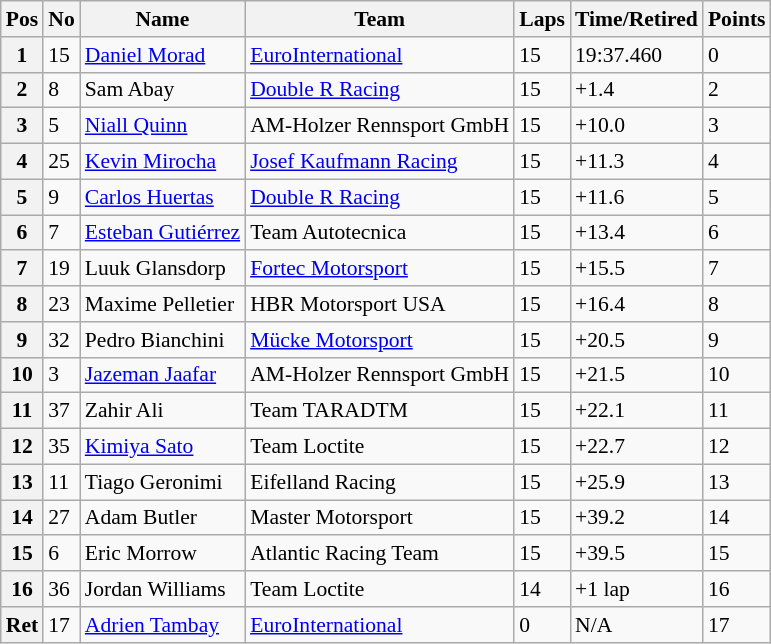<table class="wikitable mw-collapsible mw-collapsed" style="font-size: 90%">
<tr>
<th>Pos</th>
<th>No</th>
<th>Name</th>
<th>Team</th>
<th>Laps</th>
<th>Time/Retired</th>
<th>Points</th>
</tr>
<tr>
<th>1</th>
<td>15</td>
<td> <a href='#'>Daniel Morad</a></td>
<td><a href='#'>EuroInternational</a></td>
<td>15</td>
<td>19:37.460</td>
<td>0</td>
</tr>
<tr>
<th>2</th>
<td>8</td>
<td> Sam Abay</td>
<td><a href='#'>Double R Racing</a></td>
<td>15</td>
<td>+1.4</td>
<td>2</td>
</tr>
<tr>
<th>3</th>
<td>5</td>
<td> <a href='#'>Niall Quinn</a></td>
<td>AM-Holzer Rennsport GmbH</td>
<td>15</td>
<td>+10.0</td>
<td>3</td>
</tr>
<tr>
<th>4</th>
<td>25</td>
<td> <a href='#'>Kevin Mirocha</a></td>
<td><a href='#'>Josef Kaufmann Racing</a></td>
<td>15</td>
<td>+11.3</td>
<td>4</td>
</tr>
<tr>
<th>5</th>
<td>9</td>
<td> <a href='#'>Carlos Huertas</a></td>
<td><a href='#'>Double R Racing</a></td>
<td>15</td>
<td>+11.6</td>
<td>5</td>
</tr>
<tr>
<th>6</th>
<td>7</td>
<td> <a href='#'>Esteban Gutiérrez</a></td>
<td>Team Autotecnica</td>
<td>15</td>
<td>+13.4</td>
<td>6</td>
</tr>
<tr>
<th>7</th>
<td>19</td>
<td> Luuk Glansdorp</td>
<td><a href='#'>Fortec Motorsport</a></td>
<td>15</td>
<td>+15.5</td>
<td>7</td>
</tr>
<tr>
<th>8</th>
<td>23</td>
<td> Maxime Pelletier</td>
<td>HBR Motorsport USA</td>
<td>15</td>
<td>+16.4</td>
<td>8</td>
</tr>
<tr>
<th>9</th>
<td>32</td>
<td> Pedro Bianchini</td>
<td><a href='#'>Mücke Motorsport</a></td>
<td>15</td>
<td>+20.5</td>
<td>9</td>
</tr>
<tr>
<th>10</th>
<td>3</td>
<td> <a href='#'>Jazeman Jaafar</a></td>
<td>AM-Holzer Rennsport GmbH</td>
<td>15</td>
<td>+21.5</td>
<td>10</td>
</tr>
<tr>
<th>11</th>
<td>37</td>
<td> Zahir Ali</td>
<td>Team TARADTM</td>
<td>15</td>
<td>+22.1</td>
<td>11</td>
</tr>
<tr>
<th>12</th>
<td>35</td>
<td> <a href='#'>Kimiya Sato</a></td>
<td>Team Loctite</td>
<td>15</td>
<td>+22.7</td>
<td>12</td>
</tr>
<tr>
<th>13</th>
<td>11</td>
<td> Tiago Geronimi</td>
<td>Eifelland Racing</td>
<td>15</td>
<td>+25.9</td>
<td>13</td>
</tr>
<tr>
<th>14</th>
<td>27</td>
<td> Adam Butler</td>
<td>Master Motorsport</td>
<td>15</td>
<td>+39.2</td>
<td>14</td>
</tr>
<tr>
<th>15</th>
<td>6</td>
<td> Eric Morrow</td>
<td>Atlantic Racing Team</td>
<td>15</td>
<td>+39.5</td>
<td>15</td>
</tr>
<tr>
<th>16</th>
<td>36</td>
<td> Jordan Williams</td>
<td>Team Loctite</td>
<td>14</td>
<td>+1 lap</td>
<td>16</td>
</tr>
<tr>
<th>Ret</th>
<td>17</td>
<td> <a href='#'>Adrien Tambay</a></td>
<td><a href='#'>EuroInternational</a></td>
<td>0</td>
<td>N/A</td>
<td>17</td>
</tr>
</table>
